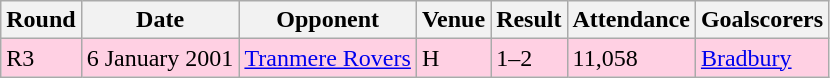<table class="wikitable">
<tr>
<th>Round</th>
<th>Date</th>
<th>Opponent</th>
<th>Venue</th>
<th>Result</th>
<th>Attendance</th>
<th>Goalscorers</th>
</tr>
<tr style="background-color: #ffd0e3;">
<td>R3</td>
<td>6 January 2001</td>
<td><a href='#'>Tranmere Rovers</a></td>
<td>H</td>
<td>1–2</td>
<td>11,058</td>
<td><a href='#'>Bradbury</a></td>
</tr>
</table>
